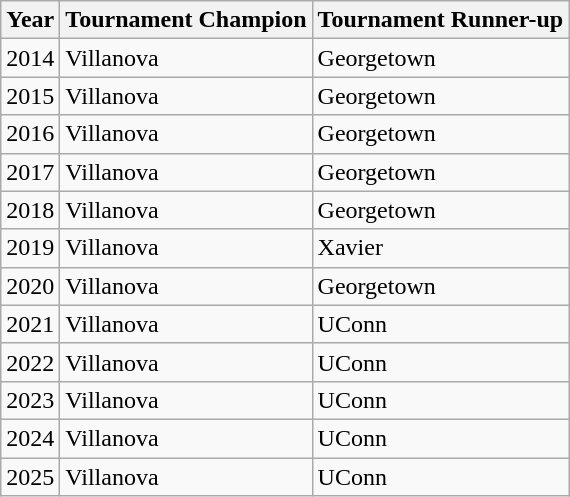<table class="wikitable sortable">
<tr>
<th>Year</th>
<th>Tournament Champion</th>
<th>Tournament Runner-up</th>
</tr>
<tr>
<td>2014</td>
<td>Villanova</td>
<td>Georgetown</td>
</tr>
<tr>
<td>2015</td>
<td>Villanova</td>
<td>Georgetown</td>
</tr>
<tr>
<td>2016</td>
<td>Villanova</td>
<td>Georgetown</td>
</tr>
<tr>
<td>2017</td>
<td>Villanova</td>
<td>Georgetown</td>
</tr>
<tr>
<td>2018</td>
<td>Villanova</td>
<td>Georgetown</td>
</tr>
<tr>
<td>2019</td>
<td>Villanova</td>
<td>Xavier</td>
</tr>
<tr>
<td>2020</td>
<td>Villanova</td>
<td>Georgetown</td>
</tr>
<tr>
<td>2021</td>
<td>Villanova</td>
<td>UConn</td>
</tr>
<tr>
<td>2022</td>
<td>Villanova</td>
<td>UConn</td>
</tr>
<tr>
<td>2023</td>
<td>Villanova</td>
<td>UConn</td>
</tr>
<tr>
<td>2024</td>
<td>Villanova</td>
<td>UConn</td>
</tr>
<tr>
<td>2025</td>
<td>Villanova</td>
<td>UConn</td>
</tr>
</table>
